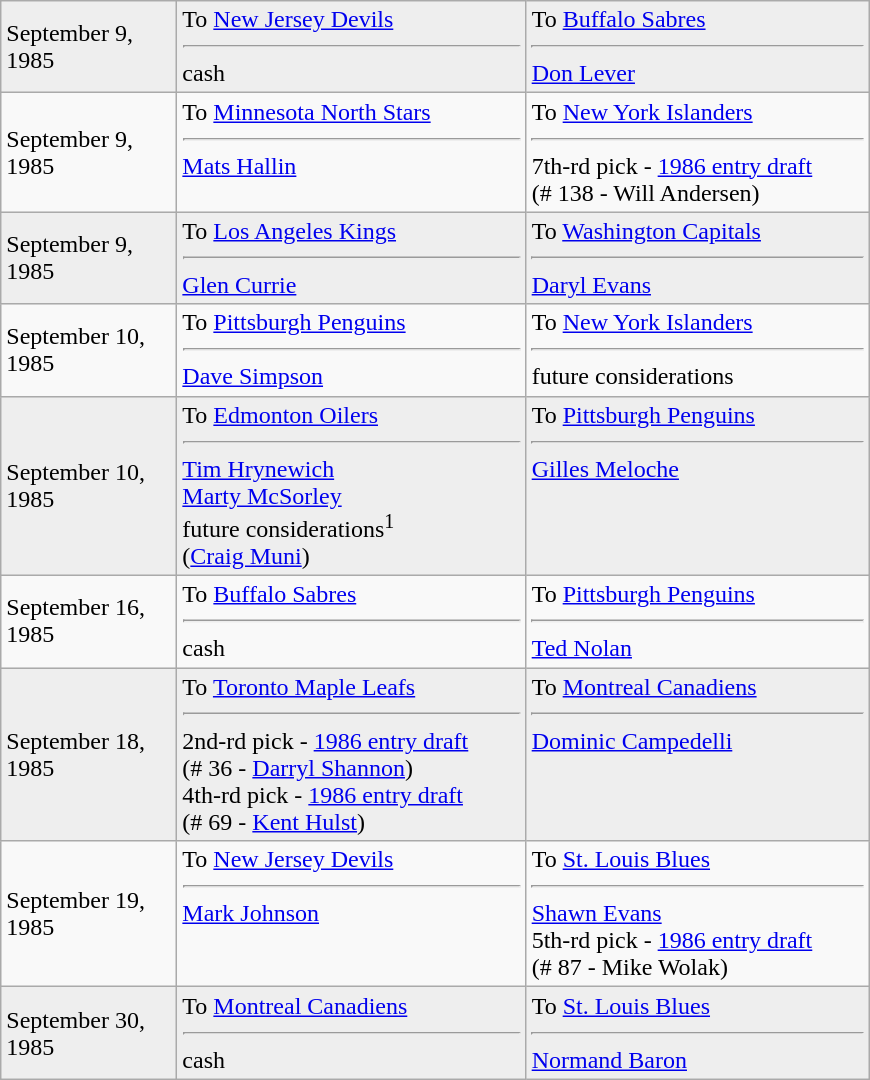<table class="wikitable" style="border:1px solid #999; width:580px;">
<tr style="background:#eee;">
<td>September 9,<br>1985</td>
<td valign="top">To <a href='#'>New Jersey Devils</a><hr>cash</td>
<td valign="top">To <a href='#'>Buffalo Sabres</a><hr><a href='#'>Don Lever</a></td>
</tr>
<tr>
<td>September 9,<br>1985</td>
<td valign="top">To <a href='#'>Minnesota North Stars</a><hr><a href='#'>Mats Hallin</a></td>
<td valign="top">To <a href='#'>New York Islanders</a><hr>7th-rd pick - <a href='#'>1986 entry draft</a><br>(# 138 - Will Andersen)</td>
</tr>
<tr style="background:#eee;">
<td>September 9,<br>1985</td>
<td valign="top">To <a href='#'>Los Angeles Kings</a><hr><a href='#'>Glen Currie</a></td>
<td valign="top">To <a href='#'>Washington Capitals</a><hr><a href='#'>Daryl Evans</a></td>
</tr>
<tr>
<td>September 10,<br>1985</td>
<td valign="top">To <a href='#'>Pittsburgh Penguins</a><hr><a href='#'>Dave Simpson</a></td>
<td valign="top">To <a href='#'>New York Islanders</a><hr>future considerations</td>
</tr>
<tr style="background:#eee;">
<td>September 10,<br>1985</td>
<td valign="top">To <a href='#'>Edmonton Oilers</a><hr><a href='#'>Tim Hrynewich</a><br><a href='#'>Marty McSorley</a><br>future considerations<sup>1</sup><br>(<a href='#'>Craig Muni</a>)</td>
<td valign="top">To <a href='#'>Pittsburgh Penguins</a><hr><a href='#'>Gilles Meloche</a></td>
</tr>
<tr>
<td>September 16,<br>1985</td>
<td valign="top">To <a href='#'>Buffalo Sabres</a><hr>cash</td>
<td valign="top">To <a href='#'>Pittsburgh Penguins</a><hr><a href='#'>Ted Nolan</a></td>
</tr>
<tr style="background:#eee;">
<td>September 18,<br>1985</td>
<td valign="top">To <a href='#'>Toronto Maple Leafs</a><hr>2nd-rd pick - <a href='#'>1986 entry draft</a><br>(# 36 - <a href='#'>Darryl Shannon</a>)<br>4th-rd pick - <a href='#'>1986 entry draft</a><br>(# 69 - <a href='#'>Kent Hulst</a>)</td>
<td valign="top">To <a href='#'>Montreal Canadiens</a><hr><a href='#'>Dominic Campedelli</a></td>
</tr>
<tr>
<td>September 19,<br>1985</td>
<td valign="top">To <a href='#'>New Jersey Devils</a><hr><a href='#'>Mark Johnson</a></td>
<td valign="top">To <a href='#'>St. Louis Blues</a><hr><a href='#'>Shawn Evans</a><br>5th-rd pick - <a href='#'>1986 entry draft</a><br>(# 87 - Mike Wolak)</td>
</tr>
<tr style="background:#eee;">
<td>September 30,<br>1985</td>
<td valign="top">To <a href='#'>Montreal Canadiens</a><hr>cash</td>
<td valign="top">To <a href='#'>St. Louis Blues</a><hr><a href='#'>Normand Baron</a></td>
</tr>
</table>
